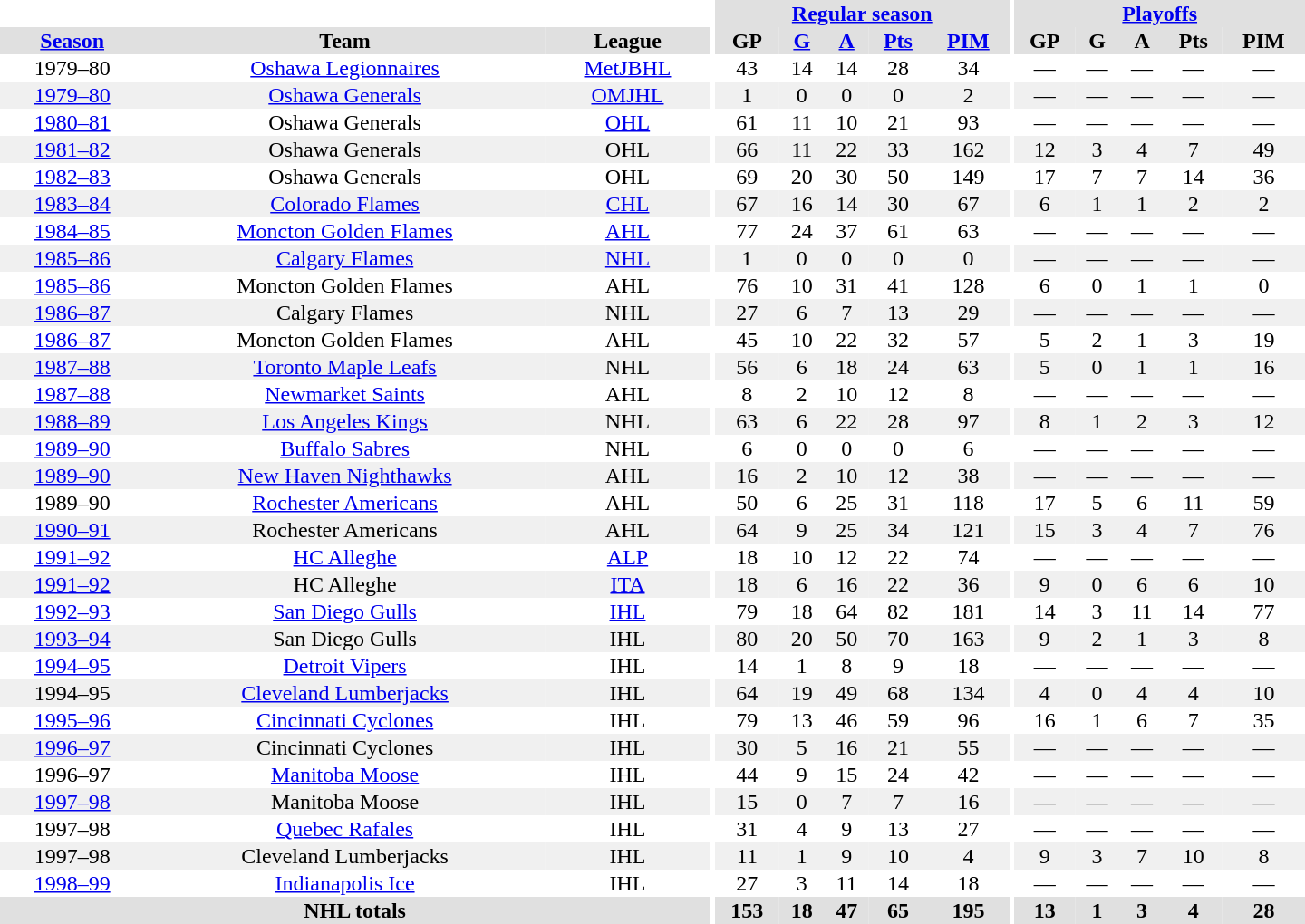<table border="0" cellpadding="1" cellspacing="0" style="text-align:center; width:60em">
<tr bgcolor="#e0e0e0">
<th colspan="3" bgcolor="#ffffff"></th>
<th rowspan="100" bgcolor="#ffffff"></th>
<th colspan="5"><a href='#'>Regular season</a></th>
<th rowspan="100" bgcolor="#ffffff"></th>
<th colspan="5"><a href='#'>Playoffs</a></th>
</tr>
<tr bgcolor="#e0e0e0">
<th><a href='#'>Season</a></th>
<th>Team</th>
<th>League</th>
<th>GP</th>
<th><a href='#'>G</a></th>
<th><a href='#'>A</a></th>
<th><a href='#'>Pts</a></th>
<th><a href='#'>PIM</a></th>
<th>GP</th>
<th>G</th>
<th>A</th>
<th>Pts</th>
<th>PIM</th>
</tr>
<tr>
<td>1979–80</td>
<td><a href='#'>Oshawa Legionnaires</a></td>
<td><a href='#'>MetJBHL</a></td>
<td>43</td>
<td>14</td>
<td>14</td>
<td>28</td>
<td>34</td>
<td>—</td>
<td>—</td>
<td>—</td>
<td>—</td>
<td>—</td>
</tr>
<tr bgcolor="#f0f0f0">
<td><a href='#'>1979–80</a></td>
<td><a href='#'>Oshawa Generals</a></td>
<td><a href='#'>OMJHL</a></td>
<td>1</td>
<td>0</td>
<td>0</td>
<td>0</td>
<td>2</td>
<td>—</td>
<td>—</td>
<td>—</td>
<td>—</td>
<td>—</td>
</tr>
<tr>
<td><a href='#'>1980–81</a></td>
<td>Oshawa Generals</td>
<td><a href='#'>OHL</a></td>
<td>61</td>
<td>11</td>
<td>10</td>
<td>21</td>
<td>93</td>
<td>—</td>
<td>—</td>
<td>—</td>
<td>—</td>
<td>—</td>
</tr>
<tr bgcolor="#f0f0f0">
<td><a href='#'>1981–82</a></td>
<td>Oshawa Generals</td>
<td>OHL</td>
<td>66</td>
<td>11</td>
<td>22</td>
<td>33</td>
<td>162</td>
<td>12</td>
<td>3</td>
<td>4</td>
<td>7</td>
<td>49</td>
</tr>
<tr>
<td><a href='#'>1982–83</a></td>
<td>Oshawa Generals</td>
<td>OHL</td>
<td>69</td>
<td>20</td>
<td>30</td>
<td>50</td>
<td>149</td>
<td>17</td>
<td>7</td>
<td>7</td>
<td>14</td>
<td>36</td>
</tr>
<tr bgcolor="#f0f0f0">
<td><a href='#'>1983–84</a></td>
<td><a href='#'>Colorado Flames</a></td>
<td><a href='#'>CHL</a></td>
<td>67</td>
<td>16</td>
<td>14</td>
<td>30</td>
<td>67</td>
<td>6</td>
<td>1</td>
<td>1</td>
<td>2</td>
<td>2</td>
</tr>
<tr>
<td><a href='#'>1984–85</a></td>
<td><a href='#'>Moncton Golden Flames</a></td>
<td><a href='#'>AHL</a></td>
<td>77</td>
<td>24</td>
<td>37</td>
<td>61</td>
<td>63</td>
<td>—</td>
<td>—</td>
<td>—</td>
<td>—</td>
<td>—</td>
</tr>
<tr bgcolor="#f0f0f0">
<td><a href='#'>1985–86</a></td>
<td><a href='#'>Calgary Flames</a></td>
<td><a href='#'>NHL</a></td>
<td>1</td>
<td>0</td>
<td>0</td>
<td>0</td>
<td>0</td>
<td>—</td>
<td>—</td>
<td>—</td>
<td>—</td>
<td>—</td>
</tr>
<tr>
<td><a href='#'>1985–86</a></td>
<td>Moncton Golden Flames</td>
<td>AHL</td>
<td>76</td>
<td>10</td>
<td>31</td>
<td>41</td>
<td>128</td>
<td>6</td>
<td>0</td>
<td>1</td>
<td>1</td>
<td>0</td>
</tr>
<tr bgcolor="#f0f0f0">
<td><a href='#'>1986–87</a></td>
<td>Calgary Flames</td>
<td>NHL</td>
<td>27</td>
<td>6</td>
<td>7</td>
<td>13</td>
<td>29</td>
<td>—</td>
<td>—</td>
<td>—</td>
<td>—</td>
<td>—</td>
</tr>
<tr>
<td><a href='#'>1986–87</a></td>
<td>Moncton Golden Flames</td>
<td>AHL</td>
<td>45</td>
<td>10</td>
<td>22</td>
<td>32</td>
<td>57</td>
<td>5</td>
<td>2</td>
<td>1</td>
<td>3</td>
<td>19</td>
</tr>
<tr bgcolor="#f0f0f0">
<td><a href='#'>1987–88</a></td>
<td><a href='#'>Toronto Maple Leafs</a></td>
<td>NHL</td>
<td>56</td>
<td>6</td>
<td>18</td>
<td>24</td>
<td>63</td>
<td>5</td>
<td>0</td>
<td>1</td>
<td>1</td>
<td>16</td>
</tr>
<tr>
<td><a href='#'>1987–88</a></td>
<td><a href='#'>Newmarket Saints</a></td>
<td>AHL</td>
<td>8</td>
<td>2</td>
<td>10</td>
<td>12</td>
<td>8</td>
<td>—</td>
<td>—</td>
<td>—</td>
<td>—</td>
<td>—</td>
</tr>
<tr bgcolor="#f0f0f0">
<td><a href='#'>1988–89</a></td>
<td><a href='#'>Los Angeles Kings</a></td>
<td>NHL</td>
<td>63</td>
<td>6</td>
<td>22</td>
<td>28</td>
<td>97</td>
<td>8</td>
<td>1</td>
<td>2</td>
<td>3</td>
<td>12</td>
</tr>
<tr>
<td><a href='#'>1989–90</a></td>
<td><a href='#'>Buffalo Sabres</a></td>
<td>NHL</td>
<td>6</td>
<td>0</td>
<td>0</td>
<td>0</td>
<td>6</td>
<td>—</td>
<td>—</td>
<td>—</td>
<td>—</td>
<td>—</td>
</tr>
<tr bgcolor="#f0f0f0">
<td><a href='#'>1989–90</a></td>
<td><a href='#'>New Haven Nighthawks</a></td>
<td>AHL</td>
<td>16</td>
<td>2</td>
<td>10</td>
<td>12</td>
<td>38</td>
<td>—</td>
<td>—</td>
<td>—</td>
<td>—</td>
<td>—</td>
</tr>
<tr>
<td>1989–90</td>
<td><a href='#'>Rochester Americans</a></td>
<td>AHL</td>
<td>50</td>
<td>6</td>
<td>25</td>
<td>31</td>
<td>118</td>
<td>17</td>
<td>5</td>
<td>6</td>
<td>11</td>
<td>59</td>
</tr>
<tr bgcolor="#f0f0f0">
<td><a href='#'>1990–91</a></td>
<td>Rochester Americans</td>
<td>AHL</td>
<td>64</td>
<td>9</td>
<td>25</td>
<td>34</td>
<td>121</td>
<td>15</td>
<td>3</td>
<td>4</td>
<td>7</td>
<td>76</td>
</tr>
<tr>
<td><a href='#'>1991–92</a></td>
<td><a href='#'>HC Alleghe</a></td>
<td><a href='#'>ALP</a></td>
<td>18</td>
<td>10</td>
<td>12</td>
<td>22</td>
<td>74</td>
<td>—</td>
<td>—</td>
<td>—</td>
<td>—</td>
<td>—</td>
</tr>
<tr bgcolor="#f0f0f0">
<td><a href='#'>1991–92</a></td>
<td>HC Alleghe</td>
<td><a href='#'>ITA</a></td>
<td>18</td>
<td>6</td>
<td>16</td>
<td>22</td>
<td>36</td>
<td>9</td>
<td>0</td>
<td>6</td>
<td>6</td>
<td>10</td>
</tr>
<tr>
<td><a href='#'>1992–93</a></td>
<td><a href='#'>San Diego Gulls</a></td>
<td><a href='#'>IHL</a></td>
<td>79</td>
<td>18</td>
<td>64</td>
<td>82</td>
<td>181</td>
<td>14</td>
<td>3</td>
<td>11</td>
<td>14</td>
<td>77</td>
</tr>
<tr bgcolor="#f0f0f0">
<td><a href='#'>1993–94</a></td>
<td>San Diego Gulls</td>
<td>IHL</td>
<td>80</td>
<td>20</td>
<td>50</td>
<td>70</td>
<td>163</td>
<td>9</td>
<td>2</td>
<td>1</td>
<td>3</td>
<td>8</td>
</tr>
<tr>
<td><a href='#'>1994–95</a></td>
<td><a href='#'>Detroit Vipers</a></td>
<td>IHL</td>
<td>14</td>
<td>1</td>
<td>8</td>
<td>9</td>
<td>18</td>
<td>—</td>
<td>—</td>
<td>—</td>
<td>—</td>
<td>—</td>
</tr>
<tr bgcolor="#f0f0f0">
<td>1994–95</td>
<td><a href='#'>Cleveland Lumberjacks</a></td>
<td>IHL</td>
<td>64</td>
<td>19</td>
<td>49</td>
<td>68</td>
<td>134</td>
<td>4</td>
<td>0</td>
<td>4</td>
<td>4</td>
<td>10</td>
</tr>
<tr>
<td><a href='#'>1995–96</a></td>
<td><a href='#'>Cincinnati Cyclones</a></td>
<td>IHL</td>
<td>79</td>
<td>13</td>
<td>46</td>
<td>59</td>
<td>96</td>
<td>16</td>
<td>1</td>
<td>6</td>
<td>7</td>
<td>35</td>
</tr>
<tr bgcolor="#f0f0f0">
<td><a href='#'>1996–97</a></td>
<td>Cincinnati Cyclones</td>
<td>IHL</td>
<td>30</td>
<td>5</td>
<td>16</td>
<td>21</td>
<td>55</td>
<td>—</td>
<td>—</td>
<td>—</td>
<td>—</td>
<td>—</td>
</tr>
<tr>
<td>1996–97</td>
<td><a href='#'>Manitoba Moose</a></td>
<td>IHL</td>
<td>44</td>
<td>9</td>
<td>15</td>
<td>24</td>
<td>42</td>
<td>—</td>
<td>—</td>
<td>—</td>
<td>—</td>
<td>—</td>
</tr>
<tr bgcolor="#f0f0f0">
<td><a href='#'>1997–98</a></td>
<td>Manitoba Moose</td>
<td>IHL</td>
<td>15</td>
<td>0</td>
<td>7</td>
<td>7</td>
<td>16</td>
<td>—</td>
<td>—</td>
<td>—</td>
<td>—</td>
<td>—</td>
</tr>
<tr>
<td>1997–98</td>
<td><a href='#'>Quebec Rafales</a></td>
<td>IHL</td>
<td>31</td>
<td>4</td>
<td>9</td>
<td>13</td>
<td>27</td>
<td>—</td>
<td>—</td>
<td>—</td>
<td>—</td>
<td>—</td>
</tr>
<tr bgcolor="#f0f0f0">
<td>1997–98</td>
<td>Cleveland Lumberjacks</td>
<td>IHL</td>
<td>11</td>
<td>1</td>
<td>9</td>
<td>10</td>
<td>4</td>
<td>9</td>
<td>3</td>
<td>7</td>
<td>10</td>
<td>8</td>
</tr>
<tr>
<td><a href='#'>1998–99</a></td>
<td><a href='#'>Indianapolis Ice</a></td>
<td>IHL</td>
<td>27</td>
<td>3</td>
<td>11</td>
<td>14</td>
<td>18</td>
<td>—</td>
<td>—</td>
<td>—</td>
<td>—</td>
<td>—</td>
</tr>
<tr bgcolor="#e0e0e0">
<th colspan="3">NHL totals</th>
<th>153</th>
<th>18</th>
<th>47</th>
<th>65</th>
<th>195</th>
<th>13</th>
<th>1</th>
<th>3</th>
<th>4</th>
<th>28</th>
</tr>
</table>
